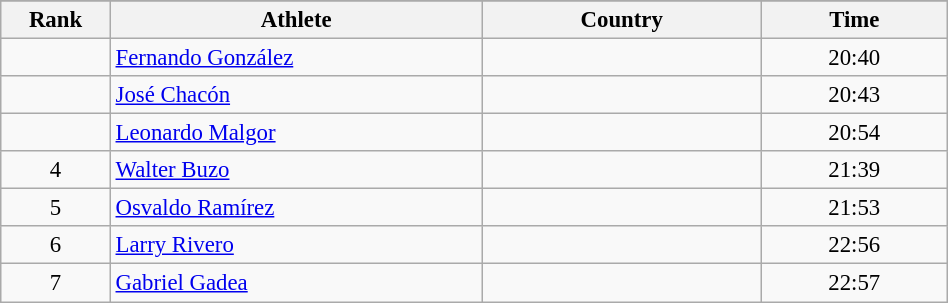<table class="wikitable sortable" style=" text-align:center; font-size:95%;" width="50%">
<tr>
</tr>
<tr>
<th width=5%>Rank</th>
<th width=20%>Athlete</th>
<th width=15%>Country</th>
<th width=10%>Time</th>
</tr>
<tr>
<td align=center></td>
<td align=left><a href='#'>Fernando González</a></td>
<td align=left></td>
<td>20:40</td>
</tr>
<tr>
<td align=center></td>
<td align=left><a href='#'>José Chacón</a></td>
<td align=left></td>
<td>20:43</td>
</tr>
<tr>
<td align=center></td>
<td align=left><a href='#'>Leonardo Malgor</a></td>
<td align=left></td>
<td>20:54</td>
</tr>
<tr>
<td align=center>4</td>
<td align=left><a href='#'>Walter Buzo</a></td>
<td align=left></td>
<td>21:39</td>
</tr>
<tr>
<td align=center>5</td>
<td align=left><a href='#'>Osvaldo Ramírez</a></td>
<td align=left></td>
<td>21:53</td>
</tr>
<tr>
<td align=center>6</td>
<td align=left><a href='#'>Larry Rivero</a></td>
<td align=left></td>
<td>22:56</td>
</tr>
<tr>
<td align=center>7</td>
<td align=left><a href='#'>Gabriel Gadea</a></td>
<td align=left></td>
<td>22:57</td>
</tr>
</table>
